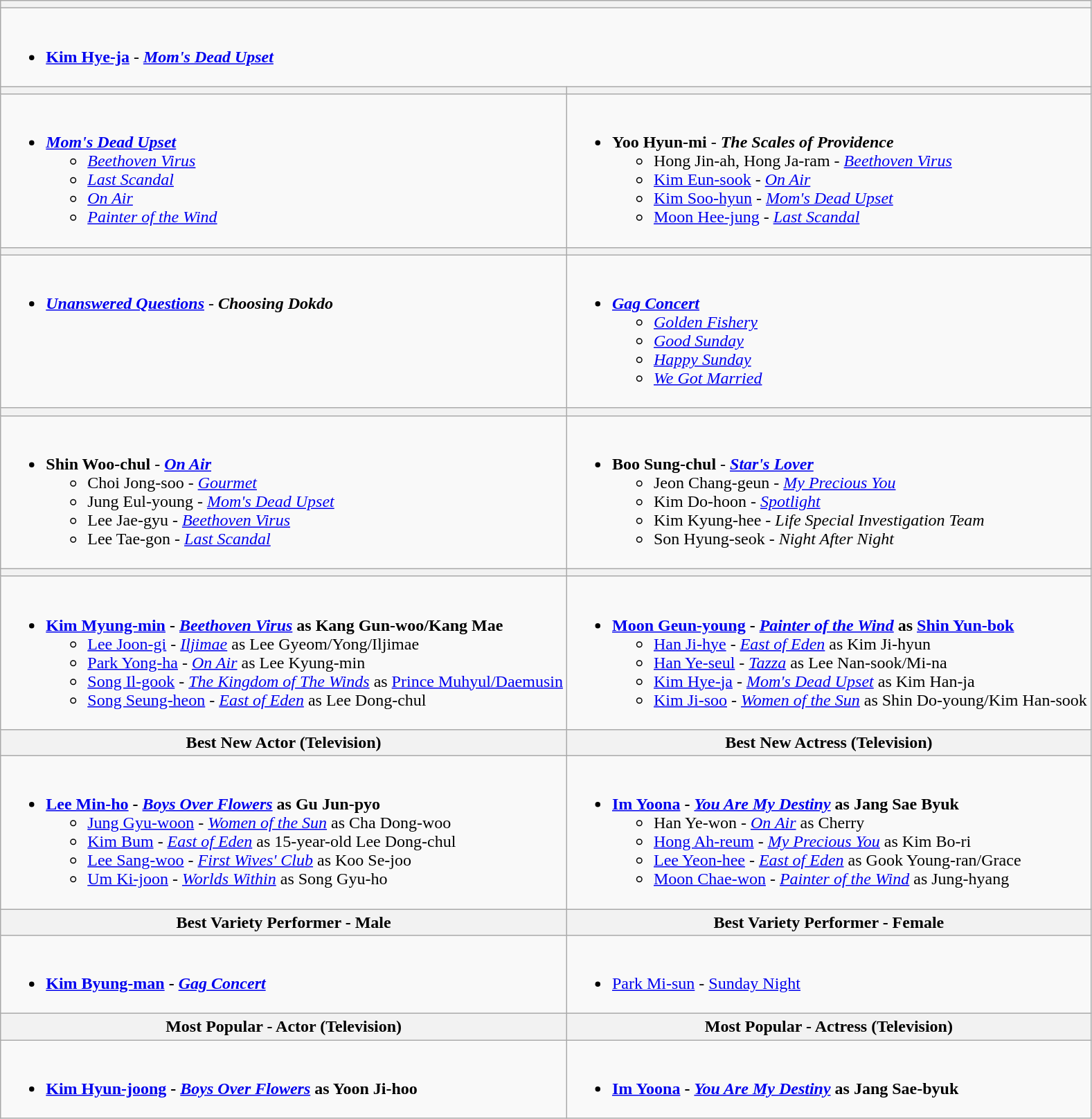<table class=wikitable style="width="100%">
<tr>
<th colspan="2"></th>
</tr>
<tr>
<td valign="top" colspan="2"><br><ul><li><strong><a href='#'>Kim Hye-ja</a></strong> - <strong><em><a href='#'>Mom's Dead Upset</a></em></strong></li></ul></td>
</tr>
<tr>
<th style="width="50%"></th>
<th style="width="50%"></th>
</tr>
<tr>
<td valign="top"><br><ul><li><strong><em><a href='#'>Mom's Dead Upset</a></em></strong><ul><li><em><a href='#'>Beethoven Virus</a></em></li><li><em><a href='#'>Last Scandal</a></em></li><li><em><a href='#'>On Air</a></em></li><li><em><a href='#'>Painter of the Wind</a></em></li></ul></li></ul></td>
<td valign="top"><br><ul><li><strong>Yoo Hyun-mi</strong> - <strong><em>The Scales of Providence</em></strong><ul><li>Hong Jin-ah, Hong Ja-ram - <em><a href='#'>Beethoven Virus</a></em></li><li><a href='#'>Kim Eun-sook</a> - <em><a href='#'>On Air</a></em></li><li><a href='#'>Kim Soo-hyun</a> - <em><a href='#'>Mom's Dead Upset</a></em></li><li><a href='#'>Moon Hee-jung</a> - <em><a href='#'>Last Scandal</a></em></li></ul></li></ul></td>
</tr>
<tr>
<th></th>
<th></th>
</tr>
<tr>
<td valign="top"><br><ul><li><strong><em><a href='#'>Unanswered Questions</a></em></strong> - <strong><em>Choosing Dokdo</em></strong></li></ul></td>
<td valign="top"><br><ul><li><strong><em><a href='#'>Gag Concert</a></em></strong><ul><li><em><a href='#'>Golden Fishery</a></em></li><li><em><a href='#'>Good Sunday</a></em></li><li><em><a href='#'>Happy Sunday</a></em></li><li><em><a href='#'>We Got Married</a></em></li></ul></li></ul></td>
</tr>
<tr>
<th></th>
<th></th>
</tr>
<tr>
<td valign="top"><br><ul><li><strong>Shin Woo-chul</strong> - <strong><em><a href='#'>On Air</a></em></strong><ul><li>Choi Jong-soo - <em><a href='#'>Gourmet</a></em></li><li>Jung Eul-young - <em><a href='#'>Mom's Dead Upset</a></em></li><li>Lee Jae-gyu - <em><a href='#'>Beethoven Virus</a></em></li><li>Lee Tae-gon  - <em><a href='#'>Last Scandal</a></em></li></ul></li></ul></td>
<td valign="top"><br><ul><li><strong>Boo Sung-chul</strong> - <strong><em><a href='#'>Star's Lover</a></em></strong><ul><li>Jeon Chang-geun - <em><a href='#'>My Precious You</a></em></li><li>Kim Do-hoon - <em><a href='#'>Spotlight</a></em></li><li>Kim Kyung-hee - <em>Life Special Investigation Team</em></li><li>Son Hyung-seok - <em>Night After Night</em></li></ul></li></ul></td>
</tr>
<tr>
<th></th>
<th></th>
</tr>
<tr>
<td valign="top"><br><ul><li><strong><a href='#'>Kim Myung-min</a> - <em><a href='#'>Beethoven Virus</a></em> as Kang Gun-woo/Kang Mae</strong><ul><li><a href='#'>Lee Joon-gi</a> - <em><a href='#'>Iljimae</a></em> as Lee Gyeom/Yong/Iljimae</li><li><a href='#'>Park Yong-ha</a> - <em><a href='#'>On Air</a></em> as Lee Kyung-min</li><li><a href='#'>Song Il-gook</a> - <em><a href='#'>The Kingdom of The Winds</a></em> as <a href='#'>Prince Muhyul/Daemusin</a></li><li><a href='#'>Song Seung-heon</a> - <em><a href='#'>East of Eden</a></em> as Lee Dong-chul</li></ul></li></ul></td>
<td valign="top"><br><ul><li><strong><a href='#'>Moon Geun-young</a> - <em><a href='#'>Painter of the Wind</a></em> as <a href='#'>Shin Yun-bok</a></strong><ul><li><a href='#'>Han Ji-hye</a> - <em><a href='#'>East of Eden</a></em> as Kim Ji-hyun</li><li><a href='#'>Han Ye-seul</a> - <em><a href='#'>Tazza</a></em> as Lee Nan-sook/Mi-na</li><li><a href='#'>Kim Hye-ja</a> - <em><a href='#'>Mom's Dead Upset</a></em> as Kim Han-ja</li><li><a href='#'>Kim Ji-soo</a> - <em><a href='#'>Women of the Sun</a></em> as Shin Do-young/Kim Han-sook</li></ul></li></ul></td>
</tr>
<tr>
<th>Best New Actor (Television)</th>
<th>Best New Actress (Television)</th>
</tr>
<tr>
<td valign="top"><br><ul><li><strong><a href='#'>Lee Min-ho</a> - <em><a href='#'>Boys Over Flowers</a></em> as Gu Jun-pyo</strong><ul><li><a href='#'>Jung Gyu-woon</a> - <em><a href='#'>Women of the Sun</a></em> as Cha Dong-woo</li><li><a href='#'>Kim Bum</a> - <em><a href='#'>East of Eden</a></em> as 15-year-old Lee Dong-chul</li><li><a href='#'>Lee Sang-woo</a> - <em><a href='#'>First Wives' Club</a></em> as Koo Se-joo</li><li><a href='#'>Um Ki-joon</a> - <em><a href='#'>Worlds Within</a></em> as Song Gyu-ho</li></ul></li></ul></td>
<td valign="top"><br><ul><li><strong><a href='#'>Im Yoona</a> - <em><a href='#'>You Are My Destiny</a></em> as Jang Sae Byuk</strong><ul><li>Han Ye-won - <em><a href='#'>On Air</a></em> as Cherry</li><li><a href='#'>Hong Ah-reum</a> - <em><a href='#'>My Precious You</a></em> as Kim Bo-ri</li><li><a href='#'>Lee Yeon-hee</a> - <em><a href='#'>East of Eden</a></em> as Gook Young-ran/Grace</li><li><a href='#'>Moon Chae-won</a> - <em><a href='#'>Painter of the Wind</a></em> as Jung-hyang</li></ul></li></ul></td>
</tr>
<tr>
<th>Best Variety Performer - Male</th>
<th>Best Variety Performer - Female</th>
</tr>
<tr>
<td valign="top"><br><ul><li><strong><a href='#'>Kim Byung-man</a> - <em><a href='#'>Gag Concert</a><strong><em></li></ul></td>
<td valign="top"><br><ul><li></strong><a href='#'>Park Mi-sun</a> - </em><a href='#'>Sunday Night</a></em></strong></li></ul></td>
</tr>
<tr>
<th>Most Popular - Actor (Television)</th>
<th>Most Popular - Actress (Television)</th>
</tr>
<tr>
<td valign="top"><br><ul><li><strong><a href='#'>Kim Hyun-joong</a> - <em><a href='#'>Boys Over Flowers</a></em> as Yoon Ji-hoo</strong></li></ul></td>
<td valign="top"><br><ul><li><strong><a href='#'>Im Yoona</a> - <em><a href='#'>You Are My Destiny</a></em> as Jang Sae-byuk</strong></li></ul></td>
</tr>
</table>
